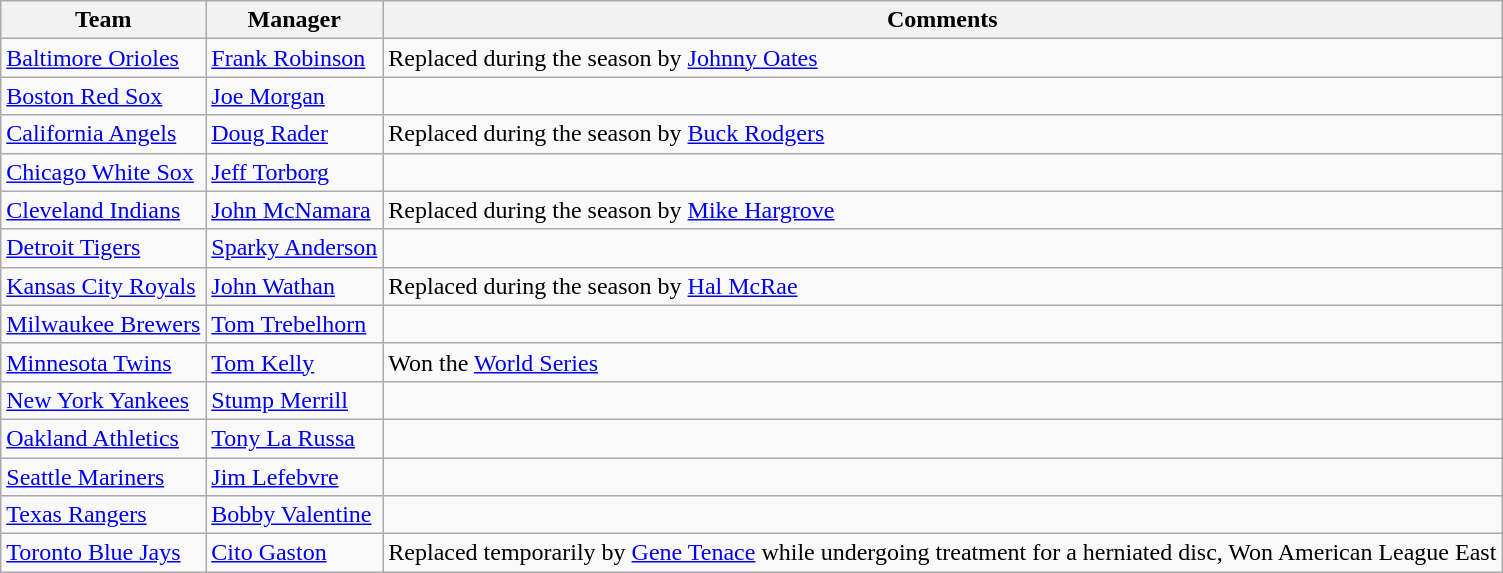<table class="wikitable">
<tr>
<th bgcolor="#DDDDFF">Team</th>
<th bgcolor="#DDDDFF">Manager</th>
<th bgcolor="#DDDDFF">Comments</th>
</tr>
<tr>
<td><a href='#'>Baltimore Orioles</a></td>
<td><a href='#'>Frank Robinson</a></td>
<td>Replaced during the season by <a href='#'>Johnny Oates</a></td>
</tr>
<tr>
<td><a href='#'>Boston Red Sox</a></td>
<td><a href='#'>Joe Morgan</a></td>
<td></td>
</tr>
<tr>
<td><a href='#'>California Angels</a></td>
<td><a href='#'>Doug Rader</a></td>
<td>Replaced during the season by <a href='#'>Buck Rodgers</a></td>
</tr>
<tr>
<td><a href='#'>Chicago White Sox</a></td>
<td><a href='#'>Jeff Torborg</a></td>
<td></td>
</tr>
<tr>
<td><a href='#'>Cleveland Indians</a></td>
<td><a href='#'>John McNamara</a></td>
<td>Replaced during the season by <a href='#'>Mike Hargrove</a></td>
</tr>
<tr>
<td><a href='#'>Detroit Tigers</a></td>
<td><a href='#'>Sparky Anderson</a></td>
<td></td>
</tr>
<tr>
<td><a href='#'>Kansas City Royals</a></td>
<td><a href='#'>John Wathan</a></td>
<td>Replaced during the season by <a href='#'>Hal McRae</a></td>
</tr>
<tr>
<td><a href='#'>Milwaukee Brewers</a></td>
<td><a href='#'>Tom Trebelhorn</a></td>
<td></td>
</tr>
<tr>
<td><a href='#'>Minnesota Twins</a></td>
<td><a href='#'>Tom Kelly</a></td>
<td>Won the <a href='#'>World Series</a></td>
</tr>
<tr>
<td><a href='#'>New York Yankees</a></td>
<td><a href='#'>Stump Merrill</a></td>
<td></td>
</tr>
<tr>
<td><a href='#'>Oakland Athletics</a></td>
<td><a href='#'>Tony La Russa</a></td>
<td></td>
</tr>
<tr>
<td><a href='#'>Seattle Mariners</a></td>
<td><a href='#'>Jim Lefebvre</a></td>
<td></td>
</tr>
<tr>
<td><a href='#'>Texas Rangers</a></td>
<td><a href='#'>Bobby Valentine</a></td>
<td></td>
</tr>
<tr>
<td><a href='#'>Toronto Blue Jays</a></td>
<td><a href='#'>Cito Gaston</a></td>
<td>Replaced temporarily by <a href='#'>Gene Tenace</a> while undergoing treatment for a herniated disc, Won American League East</td>
</tr>
</table>
